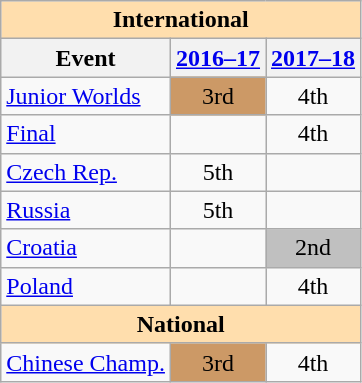<table class="wikitable" style="text-align:center">
<tr>
<th colspan="3" style="background-color: #ffdead; " align="center">International</th>
</tr>
<tr>
<th>Event</th>
<th><a href='#'>2016–17</a></th>
<th><a href='#'>2017–18</a></th>
</tr>
<tr>
<td align=left><a href='#'>Junior Worlds</a></td>
<td bgcolor=cc9966>3rd</td>
<td>4th</td>
</tr>
<tr>
<td align=left> <a href='#'>Final</a></td>
<td></td>
<td>4th</td>
</tr>
<tr>
<td align=left> <a href='#'>Czech Rep.</a></td>
<td>5th</td>
<td></td>
</tr>
<tr>
<td align=left> <a href='#'>Russia</a></td>
<td>5th</td>
<td></td>
</tr>
<tr>
<td align=left> <a href='#'>Croatia</a></td>
<td></td>
<td bgcolor=silver>2nd</td>
</tr>
<tr>
<td align=left> <a href='#'>Poland</a></td>
<td></td>
<td>4th</td>
</tr>
<tr>
<th colspan="3" style="background-color: #ffdead; " align="center">National</th>
</tr>
<tr>
<td align=left><a href='#'>Chinese Champ.</a></td>
<td bgcolor="cc9966">3rd</td>
<td>4th</td>
</tr>
</table>
